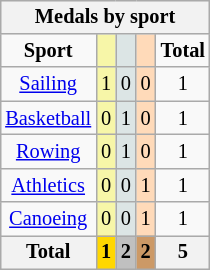<table class="wikitable" style="font-size:85%; float:right;">
<tr style="background:#efefef;">
<th colspan=7>Medals by sport</th>
</tr>
<tr align=center>
<td><strong>Sport</strong></td>
<td style="background:#f7f6a8;"></td>
<td style="background:#dce5e5;"></td>
<td style="background:#ffdab9;"></td>
<td><strong>Total</strong></td>
</tr>
<tr align=center>
<td><a href='#'>Sailing</a></td>
<td style="background:#f7f6a8;">1</td>
<td style="background:#dce5e5;">0</td>
<td style="background:#ffdab9;">0</td>
<td>1</td>
</tr>
<tr align=center>
<td><a href='#'>Basketball</a></td>
<td style="background:#f7f6a8;">0</td>
<td style="background:#dce5e5;">1</td>
<td style="background:#ffdab9;">0</td>
<td>1</td>
</tr>
<tr align=center>
<td><a href='#'>Rowing</a></td>
<td style="background:#f7f6a8;">0</td>
<td style="background:#dce5e5;">1</td>
<td style="background:#ffdab9;">0</td>
<td>1</td>
</tr>
<tr align=center>
<td><a href='#'>Athletics</a></td>
<td style="background:#f7f6a8;">0</td>
<td style="background:#dce5e5;">0</td>
<td style="background:#ffdab9;">1</td>
<td>1</td>
</tr>
<tr align=center>
<td><a href='#'>Canoeing</a></td>
<td style="background:#f7f6a8;">0</td>
<td style="background:#dce5e5;">0</td>
<td style="background:#ffdab9;">1</td>
<td>1</td>
</tr>
<tr align=center>
<th>Total</th>
<th style="background:gold;">1</th>
<th style="background:silver;">2</th>
<th style="background:#c96;">2</th>
<th>5</th>
</tr>
</table>
